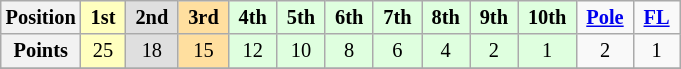<table class="wikitable" style="font-size:85%; text-align:center">
<tr>
<th>Position</th>
<td style="background:#ffffbf;"> <strong>1st</strong> </td>
<td style="background:#dfdfdf;"> <strong>2nd</strong> </td>
<td style="background:#ffdf9f;"> <strong>3rd</strong> </td>
<td style="background:#dfffdf;"> <strong>4th</strong> </td>
<td style="background:#dfffdf;"> <strong>5th</strong> </td>
<td style="background:#dfffdf;"> <strong>6th</strong> </td>
<td style="background:#dfffdf;"> <strong>7th</strong> </td>
<td style="background:#dfffdf;"> <strong>8th</strong> </td>
<td style="background:#dfffdf;"> <strong>9th</strong> </td>
<td style="background:#dfffdf;"> <strong>10th</strong> </td>
<td> <strong><a href='#'>Pole</a></strong> </td>
<td> <strong><a href='#'>FL</a></strong> </td>
</tr>
<tr>
<th>Points</th>
<td style="background:#ffffbf;">25</td>
<td style="background:#dfdfdf;">18</td>
<td style="background:#ffdf9f;">15</td>
<td style="background:#dfffdf;">12</td>
<td style="background:#dfffdf;">10</td>
<td style="background:#dfffdf;">8</td>
<td style="background:#dfffdf;">6</td>
<td style="background:#dfffdf;">4</td>
<td style="background:#dfffdf;">2</td>
<td style="background:#dfffdf;">1</td>
<td>2</td>
<td>1</td>
</tr>
<tr>
</tr>
</table>
